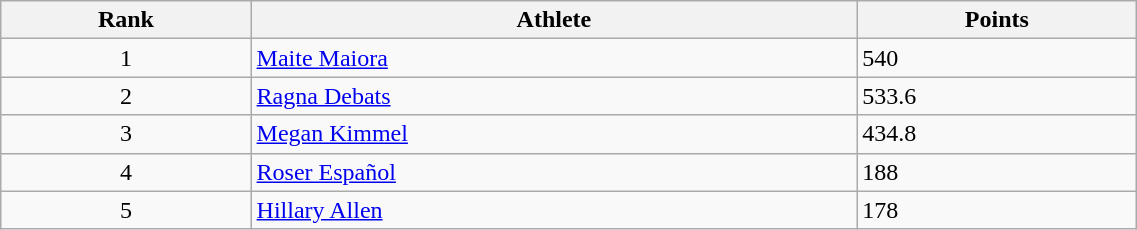<table class="wikitable" width=60% style="font-size:100%; text-align:keft;">
<tr>
<th>Rank</th>
<th>Athlete</th>
<th>Points</th>
</tr>
<tr>
<td align=center>1</td>
<td> <a href='#'>Maite Maiora</a></td>
<td>540</td>
</tr>
<tr>
<td align=center>2</td>
<td> <a href='#'>Ragna Debats</a></td>
<td>533.6</td>
</tr>
<tr>
<td align=center>3</td>
<td> <a href='#'>Megan Kimmel</a></td>
<td>434.8</td>
</tr>
<tr>
<td align=center>4</td>
<td> <a href='#'>Roser Español</a></td>
<td>188</td>
</tr>
<tr>
<td align=center>5</td>
<td> <a href='#'>Hillary Allen</a></td>
<td>178</td>
</tr>
</table>
